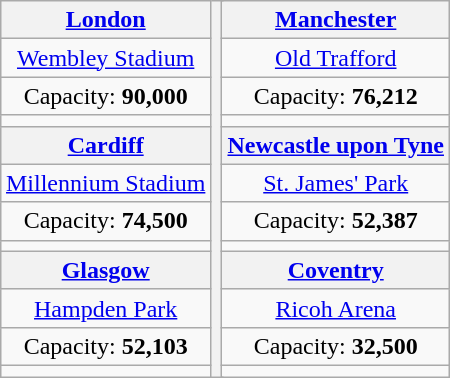<table class="wikitable" style="margin:1em auto;text-align:center">
<tr>
<th><a href='#'>London</a></th>
<th rowspan=12 colspan=2></th>
<th><a href='#'>Manchester</a></th>
</tr>
<tr>
<td><a href='#'>Wembley Stadium</a></td>
<td><a href='#'>Old Trafford</a></td>
</tr>
<tr>
<td>Capacity: <strong>90,000</strong></td>
<td>Capacity: <strong>76,212</strong></td>
</tr>
<tr>
<td></td>
<td></td>
</tr>
<tr>
<th><a href='#'>Cardiff</a></th>
<th><a href='#'>Newcastle upon Tyne</a></th>
</tr>
<tr>
<td><a href='#'>Millennium Stadium</a></td>
<td><a href='#'>St. James' Park</a></td>
</tr>
<tr>
<td>Capacity: <strong>74,500</strong></td>
<td>Capacity: <strong>52,387</strong></td>
</tr>
<tr>
<td></td>
<td></td>
</tr>
<tr>
<th><a href='#'>Glasgow</a></th>
<th><a href='#'>Coventry</a></th>
</tr>
<tr>
<td><a href='#'>Hampden Park</a></td>
<td><a href='#'>Ricoh Arena</a></td>
</tr>
<tr>
<td>Capacity: <strong>52,103</strong></td>
<td>Capacity: <strong>32,500</strong></td>
</tr>
<tr>
<td></td>
<td></td>
</tr>
</table>
